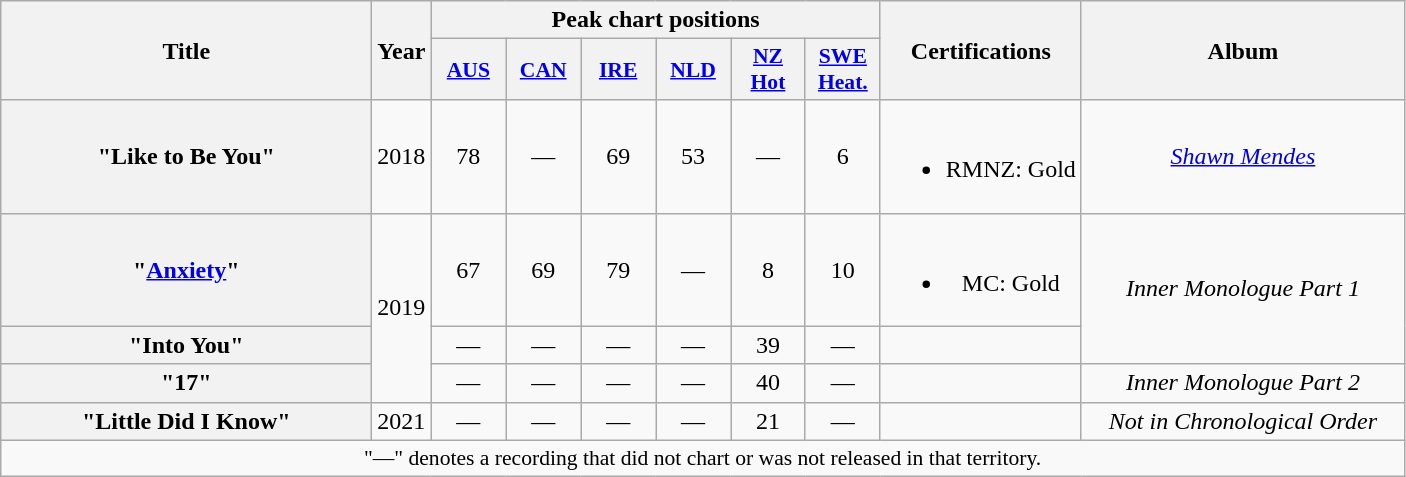<table class="wikitable plainrowheaders" style="text-align:center;" border="1">
<tr>
<th scope="col" rowspan="2" style="width:15em;">Title</th>
<th scope="col" rowspan="2" style="width:1em;">Year</th>
<th scope="col" colspan="6">Peak chart positions</th>
<th scope="col" rowspan="2">Certifications</th>
<th scope="col" rowspan="2" style="width:13em;">Album</th>
</tr>
<tr>
<th scope="col" style="width:3em;font-size:90%;"><a href='#'>AUS</a><br></th>
<th scope="col" style="width:3em;font-size:90%;"><a href='#'>CAN</a><br></th>
<th scope="col" style="width:3em;font-size:90%;"><a href='#'>IRE</a><br></th>
<th scope="col" style="width:3em;font-size:90%;"><a href='#'>NLD</a><br></th>
<th scope="col" style="width:3em;font-size:90%;"><a href='#'>NZ<br>Hot</a><br></th>
<th scope="col" style="width:3em;font-size:90%;"><a href='#'>SWE<br>Heat.</a><br></th>
</tr>
<tr>
<th scope="row">"Like to Be You"<br></th>
<td>2018</td>
<td>78</td>
<td>—</td>
<td>69</td>
<td>53</td>
<td>—</td>
<td>6</td>
<td><br><ul><li>RMNZ: Gold</li></ul></td>
<td><em><a href='#'>Shawn Mendes</a></em></td>
</tr>
<tr>
<th scope="row">"<a href='#'>Anxiety</a>" <br></th>
<td rowspan="3">2019</td>
<td>67</td>
<td>69</td>
<td>79</td>
<td>—</td>
<td>8</td>
<td>10</td>
<td><br><ul><li>MC: Gold</li></ul></td>
<td rowspan="2"><em>Inner Monologue Part 1</em></td>
</tr>
<tr>
<th scope="row">"Into You"</th>
<td>—</td>
<td>—</td>
<td>—</td>
<td>—</td>
<td>39</td>
<td>—</td>
<td></td>
</tr>
<tr>
<th scope="row">"17"</th>
<td>—</td>
<td>—</td>
<td>—</td>
<td>—</td>
<td>40</td>
<td>—</td>
<td></td>
<td><em>Inner Monologue Part 2</em></td>
</tr>
<tr>
<th scope="row">"Little Did I Know"</th>
<td>2021</td>
<td>—</td>
<td>—</td>
<td>—</td>
<td>—</td>
<td>21</td>
<td>—</td>
<td></td>
<td><em>Not in Chronological Order</em></td>
</tr>
<tr>
<td colspan="14" style="font-size:90%">"—" denotes a recording that did not chart or was not released in that territory.</td>
</tr>
</table>
